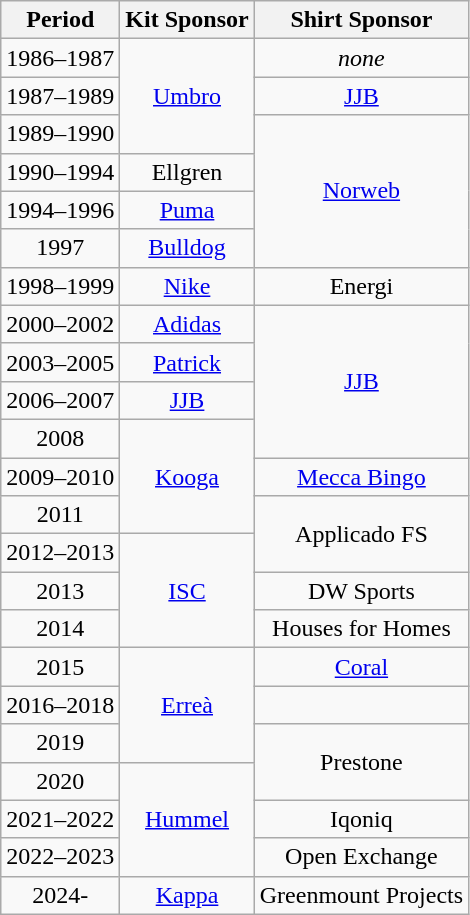<table class="wikitable" style="text-align:center;margin-left:1em">
<tr>
<th>Period</th>
<th>Kit Sponsor</th>
<th>Shirt Sponsor</th>
</tr>
<tr>
<td>1986–1987</td>
<td rowspan=3><a href='#'>Umbro</a></td>
<td><em>none</em></td>
</tr>
<tr>
<td>1987–1989</td>
<td><a href='#'>JJB</a></td>
</tr>
<tr>
<td>1989–1990</td>
<td rowspan=4><a href='#'>Norweb</a></td>
</tr>
<tr>
<td>1990–1994</td>
<td>Ellgren</td>
</tr>
<tr>
<td>1994–1996</td>
<td><a href='#'>Puma</a></td>
</tr>
<tr>
<td>1997</td>
<td><a href='#'>Bulldog</a></td>
</tr>
<tr>
<td>1998–1999</td>
<td><a href='#'>Nike</a></td>
<td>Energi</td>
</tr>
<tr>
<td>2000–2002</td>
<td><a href='#'>Adidas</a></td>
<td rowspan=4><a href='#'>JJB</a></td>
</tr>
<tr>
<td>2003–2005</td>
<td><a href='#'>Patrick</a></td>
</tr>
<tr>
<td>2006–2007</td>
<td><a href='#'>JJB</a></td>
</tr>
<tr>
<td>2008</td>
<td rowspan=3><a href='#'>Kooga</a></td>
</tr>
<tr>
<td>2009–2010</td>
<td><a href='#'>Mecca Bingo</a></td>
</tr>
<tr>
<td>2011</td>
<td rowspan=2>Applicado FS</td>
</tr>
<tr>
<td>2012–2013</td>
<td rowspan=3><a href='#'>ISC</a></td>
</tr>
<tr>
<td>2013</td>
<td>DW Sports</td>
</tr>
<tr>
<td>2014</td>
<td>Houses for Homes</td>
</tr>
<tr>
<td>2015</td>
<td rowspan="3"><a href='#'>Erreà</a></td>
<td><a href='#'>Coral</a></td>
</tr>
<tr>
<td>2016–2018</td>
<td></td>
</tr>
<tr>
<td>2019</td>
<td rowspan=2>Prestone</td>
</tr>
<tr>
<td>2020</td>
<td rowspan=3><a href='#'>Hummel</a></td>
</tr>
<tr>
<td>2021–2022</td>
<td>Iqoniq</td>
</tr>
<tr>
<td>2022–2023</td>
<td rowspan=1>Open Exchange</td>
</tr>
<tr>
<td>2024-</td>
<td rowspan=1><a href='#'>Kappa</a></td>
<td>Greenmount Projects</td>
</tr>
</table>
